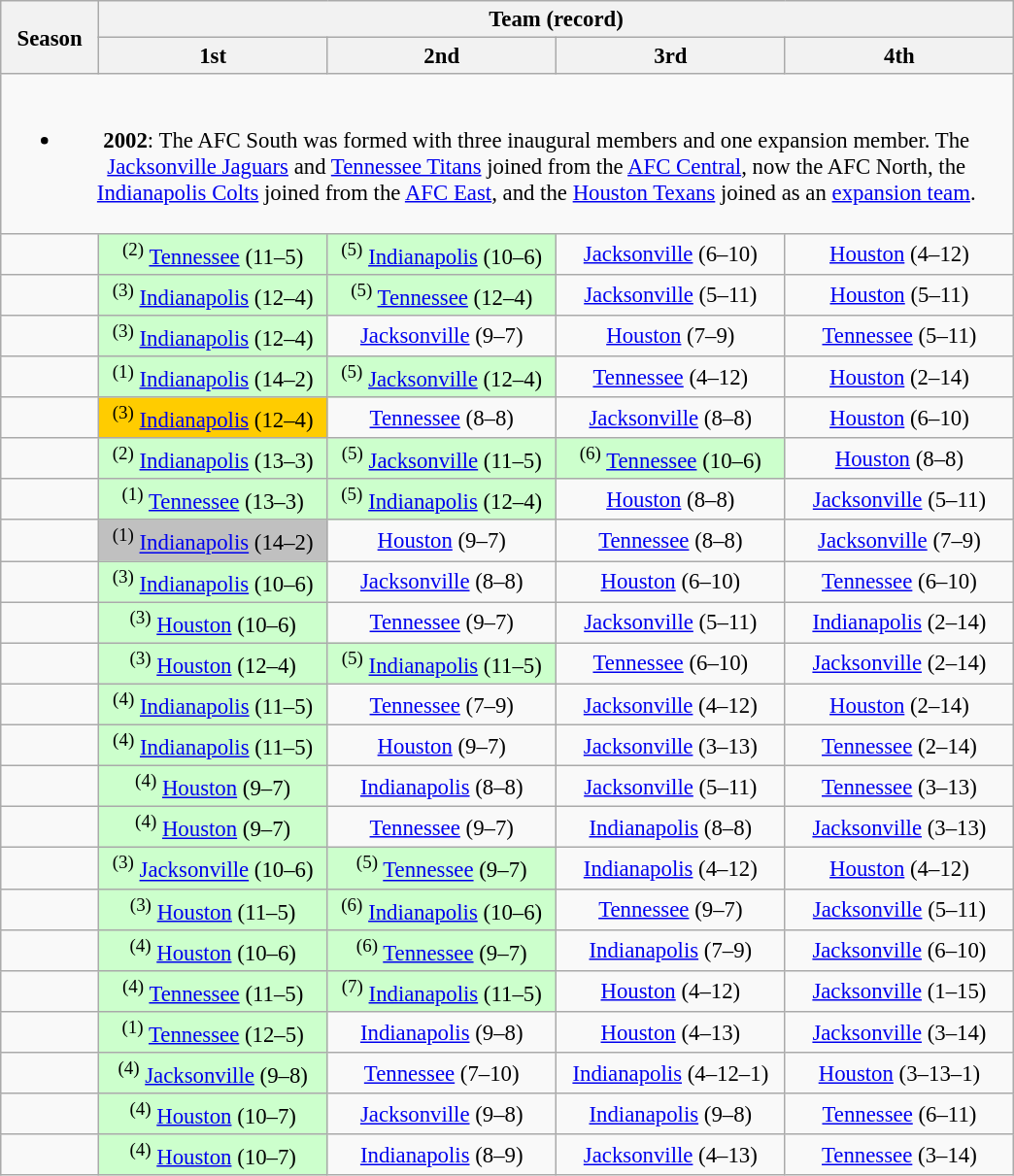<table class="wikitable" style="text-align:center; font-size:95%">
<tr>
<th rowspan="2" width=60px>Season</th>
<th colspan="4">Team (record)</th>
</tr>
<tr>
<th width=150px>1st</th>
<th width=150px>2nd</th>
<th width=150px>3rd</th>
<th width=150px>4th</th>
</tr>
<tr>
<td colspan="5"><br><ul><li><strong>2002</strong>: The AFC South was formed with three inaugural members and one expansion member. The <a href='#'>Jacksonville Jaguars</a> and <a href='#'>Tennessee Titans</a> joined from the <a href='#'>AFC Central</a>, now the AFC North, the <a href='#'>Indianapolis Colts</a> joined from the <a href='#'>AFC East</a>, and the <a href='#'>Houston Texans</a> joined as an <a href='#'>expansion team</a>.</li></ul></td>
</tr>
<tr>
<td></td>
<td bgcolor=#CCFFCC><sup>(2)</sup> <a href='#'>Tennessee</a> (11–5)</td>
<td bgcolor=#CCFFCC><sup>(5)</sup> <a href='#'>Indianapolis</a> (10–6)</td>
<td><a href='#'>Jacksonville</a> (6–10)</td>
<td><a href='#'>Houston</a> (4–12)</td>
</tr>
<tr>
<td></td>
<td bgcolor=#CCFFCC><sup>(3)</sup> <a href='#'>Indianapolis</a> (12–4)</td>
<td bgcolor=#CCFFCC><sup>(5)</sup> <a href='#'>Tennessee</a> (12–4)</td>
<td><a href='#'>Jacksonville</a> (5–11)</td>
<td><a href='#'>Houston</a> (5–11)</td>
</tr>
<tr>
<td></td>
<td bgcolor=#CCFFCC><sup>(3)</sup> <a href='#'>Indianapolis</a> (12–4)</td>
<td><a href='#'>Jacksonville</a> (9–7)</td>
<td><a href='#'>Houston</a> (7–9)</td>
<td><a href='#'>Tennessee</a> (5–11)</td>
</tr>
<tr>
<td></td>
<td bgcolor=#CCFFCC><sup>(1)</sup> <a href='#'>Indianapolis</a> (14–2)</td>
<td bgcolor=#CCFFCC><sup>(5)</sup> <a href='#'>Jacksonville</a> (12–4)</td>
<td><a href='#'>Tennessee</a> (4–12)</td>
<td><a href='#'>Houston</a> (2–14)</td>
</tr>
<tr>
<td></td>
<td bgcolor=#FFCC00><sup>(3)</sup> <a href='#'>Indianapolis</a> (12–4)</td>
<td><a href='#'>Tennessee</a> (8–8)</td>
<td><a href='#'>Jacksonville</a> (8–8)</td>
<td><a href='#'>Houston</a> (6–10)</td>
</tr>
<tr>
<td></td>
<td bgcolor=#CCFFCC><sup>(2)</sup> <a href='#'>Indianapolis</a> (13–3)</td>
<td bgcolor=#CCFFCC><sup>(5)</sup> <a href='#'>Jacksonville</a> (11–5)</td>
<td bgcolor=#CCFFCC><sup>(6)</sup> <a href='#'>Tennessee</a> (10–6)</td>
<td><a href='#'>Houston</a> (8–8)</td>
</tr>
<tr>
<td></td>
<td bgcolor=#CCFFCC><sup>(1)</sup> <a href='#'>Tennessee</a> (13–3)</td>
<td bgcolor=#CCFFCC><sup>(5)</sup> <a href='#'>Indianapolis</a> (12–4)</td>
<td><a href='#'>Houston</a> (8–8)</td>
<td><a href='#'>Jacksonville</a> (5–11)</td>
</tr>
<tr>
<td></td>
<td bgcolor=#C0C0C0><sup>(1)</sup> <a href='#'>Indianapolis</a> (14–2)</td>
<td><a href='#'>Houston</a> (9–7)</td>
<td><a href='#'>Tennessee</a> (8–8)</td>
<td><a href='#'>Jacksonville</a> (7–9)</td>
</tr>
<tr>
<td></td>
<td bgcolor=#CCFFCC><sup>(3)</sup> <a href='#'>Indianapolis</a> (10–6)</td>
<td><a href='#'>Jacksonville</a> (8–8)</td>
<td><a href='#'>Houston</a> (6–10)</td>
<td><a href='#'>Tennessee</a> (6–10)</td>
</tr>
<tr>
<td></td>
<td bgcolor=#CCFFCC><sup>(3)</sup> <a href='#'>Houston</a> (10–6)</td>
<td><a href='#'>Tennessee</a> (9–7)</td>
<td><a href='#'>Jacksonville</a> (5–11)</td>
<td><a href='#'>Indianapolis</a> (2–14)</td>
</tr>
<tr>
<td></td>
<td bgcolor=#CCFFCC><sup>(3)</sup> <a href='#'>Houston</a> (12–4)</td>
<td bgcolor=#CCFFCC><sup>(5)</sup> <a href='#'>Indianapolis</a> (11–5)</td>
<td><a href='#'>Tennessee</a> (6–10)</td>
<td><a href='#'>Jacksonville</a> (2–14)</td>
</tr>
<tr>
<td></td>
<td bgcolor=#CCFFCC><sup>(4)</sup> <a href='#'>Indianapolis</a> (11–5)</td>
<td><a href='#'>Tennessee</a> (7–9)</td>
<td><a href='#'>Jacksonville</a> (4–12)</td>
<td><a href='#'>Houston</a> (2–14)</td>
</tr>
<tr>
<td></td>
<td bgcolor=#CCFFCC><sup>(4)</sup> <a href='#'>Indianapolis</a> (11–5)</td>
<td><a href='#'>Houston</a> (9–7)</td>
<td><a href='#'>Jacksonville</a> (3–13)</td>
<td><a href='#'>Tennessee</a> (2–14)</td>
</tr>
<tr>
<td></td>
<td bgcolor=#CCFFCC><sup>(4)</sup> <a href='#'>Houston</a> (9–7)</td>
<td><a href='#'>Indianapolis</a> (8–8)</td>
<td><a href='#'>Jacksonville</a> (5–11)</td>
<td><a href='#'>Tennessee</a> (3–13)</td>
</tr>
<tr>
<td></td>
<td bgcolor=#CCFFCC><sup>(4)</sup> <a href='#'>Houston</a> (9–7)</td>
<td><a href='#'>Tennessee</a> (9–7)</td>
<td><a href='#'>Indianapolis</a> (8–8)</td>
<td><a href='#'>Jacksonville</a> (3–13)</td>
</tr>
<tr>
<td></td>
<td bgcolor=#CCFFCC><sup>(3)</sup> <a href='#'>Jacksonville</a> (10–6)</td>
<td bgcolor=#CCFFCC><sup>(5)</sup> <a href='#'>Tennessee</a> (9–7)</td>
<td><a href='#'>Indianapolis</a> (4–12)</td>
<td><a href='#'>Houston</a> (4–12)</td>
</tr>
<tr>
<td></td>
<td bgcolor=#CCFFCC><sup>(3)</sup> <a href='#'>Houston</a> (11–5)</td>
<td bgcolor=#CCFFCC><sup>(6)</sup> <a href='#'>Indianapolis</a> (10–6)</td>
<td><a href='#'>Tennessee</a> (9–7)</td>
<td><a href='#'>Jacksonville</a> (5–11)</td>
</tr>
<tr>
<td></td>
<td bgcolor=#CCFFCC><sup>(4)</sup> <a href='#'>Houston</a> (10–6)</td>
<td bgcolor=#CCFFCC><sup>(6)</sup> <a href='#'>Tennessee</a> (9–7)</td>
<td><a href='#'>Indianapolis</a> (7–9)</td>
<td><a href='#'>Jacksonville</a> (6–10)</td>
</tr>
<tr>
<td></td>
<td bgcolor=#CCFFCC><sup>(4)</sup> <a href='#'>Tennessee</a> (11–5)</td>
<td bgcolor=#CCFFCC><sup>(7)</sup> <a href='#'>Indianapolis</a> (11–5)</td>
<td><a href='#'>Houston</a> (4–12)</td>
<td><a href='#'>Jacksonville</a> (1–15)</td>
</tr>
<tr>
<td></td>
<td bgcolor=#CCFFCC><sup>(1)</sup> <a href='#'>Tennessee</a> (12–5)</td>
<td><a href='#'>Indianapolis</a> (9–8)</td>
<td><a href='#'>Houston</a> (4–13)</td>
<td><a href='#'>Jacksonville</a> (3–14)</td>
</tr>
<tr>
<td></td>
<td bgcolor=#CCFFCC><sup>(4)</sup> <a href='#'>Jacksonville</a> (9–8)</td>
<td><a href='#'>Tennessee</a> (7–10)</td>
<td><a href='#'>Indianapolis</a> (4–12–1)</td>
<td><a href='#'>Houston</a> (3–13–1)</td>
</tr>
<tr>
<td></td>
<td bgcolor=#CCFFCC><sup>(4)</sup> <a href='#'>Houston</a> (10–7)</td>
<td><a href='#'>Jacksonville</a> (9–8)</td>
<td><a href='#'>Indianapolis</a> (9–8)</td>
<td><a href='#'>Tennessee</a> (6–11)</td>
</tr>
<tr>
<td></td>
<td bgcolor=#CCFFCC><sup>(4)</sup> <a href='#'>Houston</a> (10–7)</td>
<td><a href='#'>Indianapolis</a> (8–9)</td>
<td><a href='#'>Jacksonville</a> (4–13)</td>
<td><a href='#'>Tennessee</a> (3–14)</td>
</tr>
</table>
